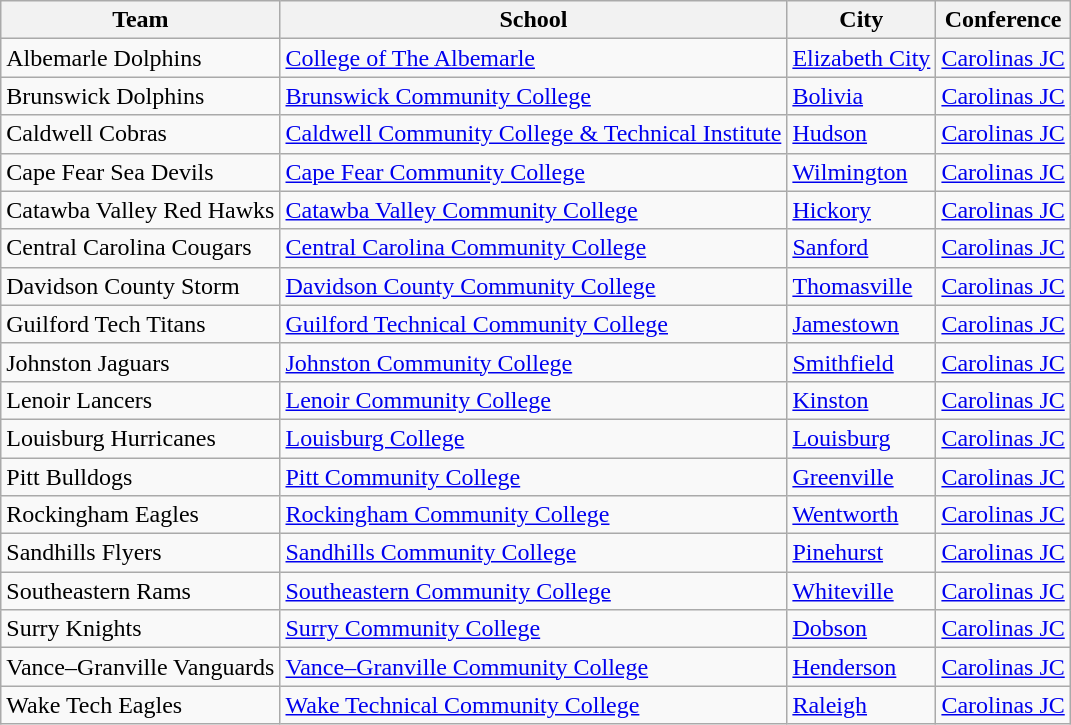<table class="sortable wikitable">
<tr>
<th>Team</th>
<th>School</th>
<th>City</th>
<th>Conference</th>
</tr>
<tr>
<td>Albemarle Dolphins</td>
<td><a href='#'>College of The Albemarle</a></td>
<td><a href='#'>Elizabeth City</a></td>
<td><a href='#'>Carolinas JC</a></td>
</tr>
<tr>
<td>Brunswick Dolphins</td>
<td><a href='#'>Brunswick Community College</a></td>
<td><a href='#'>Bolivia</a></td>
<td><a href='#'>Carolinas JC</a></td>
</tr>
<tr>
<td>Caldwell Cobras</td>
<td><a href='#'>Caldwell Community College & Technical Institute</a></td>
<td><a href='#'>Hudson</a></td>
<td><a href='#'>Carolinas JC</a></td>
</tr>
<tr>
<td>Cape Fear Sea Devils</td>
<td><a href='#'>Cape Fear Community College</a></td>
<td><a href='#'>Wilmington</a></td>
<td><a href='#'>Carolinas JC</a></td>
</tr>
<tr>
<td>Catawba Valley Red Hawks</td>
<td><a href='#'>Catawba Valley Community College</a></td>
<td><a href='#'>Hickory</a></td>
<td><a href='#'>Carolinas JC</a></td>
</tr>
<tr>
<td>Central Carolina Cougars</td>
<td><a href='#'>Central Carolina Community College</a></td>
<td><a href='#'>Sanford</a></td>
<td><a href='#'>Carolinas JC</a></td>
</tr>
<tr>
<td>Davidson County Storm</td>
<td><a href='#'>Davidson County Community College</a></td>
<td><a href='#'>Thomasville</a></td>
<td><a href='#'>Carolinas JC</a></td>
</tr>
<tr>
<td>Guilford Tech Titans</td>
<td><a href='#'>Guilford Technical Community College</a></td>
<td><a href='#'>Jamestown</a></td>
<td><a href='#'>Carolinas JC</a></td>
</tr>
<tr>
<td>Johnston Jaguars</td>
<td><a href='#'>Johnston Community College</a></td>
<td><a href='#'>Smithfield</a></td>
<td><a href='#'>Carolinas JC</a></td>
</tr>
<tr>
<td>Lenoir Lancers</td>
<td><a href='#'>Lenoir Community College</a></td>
<td><a href='#'>Kinston</a></td>
<td><a href='#'>Carolinas JC</a></td>
</tr>
<tr>
<td>Louisburg Hurricanes</td>
<td><a href='#'>Louisburg College</a></td>
<td><a href='#'>Louisburg</a></td>
<td><a href='#'>Carolinas JC</a></td>
</tr>
<tr>
<td>Pitt Bulldogs</td>
<td><a href='#'>Pitt Community College</a></td>
<td><a href='#'>Greenville</a></td>
<td><a href='#'>Carolinas JC</a></td>
</tr>
<tr>
<td>Rockingham Eagles</td>
<td><a href='#'>Rockingham Community College</a></td>
<td><a href='#'>Wentworth</a></td>
<td><a href='#'>Carolinas JC</a></td>
</tr>
<tr>
<td>Sandhills Flyers</td>
<td><a href='#'>Sandhills Community College</a></td>
<td><a href='#'>Pinehurst</a></td>
<td><a href='#'>Carolinas JC</a></td>
</tr>
<tr>
<td>Southeastern Rams</td>
<td><a href='#'>Southeastern Community College</a></td>
<td><a href='#'>Whiteville</a></td>
<td><a href='#'>Carolinas JC</a></td>
</tr>
<tr>
<td>Surry Knights</td>
<td><a href='#'>Surry Community College</a></td>
<td><a href='#'>Dobson</a></td>
<td><a href='#'>Carolinas JC</a></td>
</tr>
<tr>
<td>Vance–Granville Vanguards</td>
<td><a href='#'>Vance–Granville Community College</a></td>
<td><a href='#'>Henderson</a></td>
<td><a href='#'>Carolinas JC</a></td>
</tr>
<tr>
<td>Wake Tech Eagles</td>
<td><a href='#'>Wake Technical Community College</a></td>
<td><a href='#'>Raleigh</a></td>
<td><a href='#'>Carolinas JC</a></td>
</tr>
</table>
